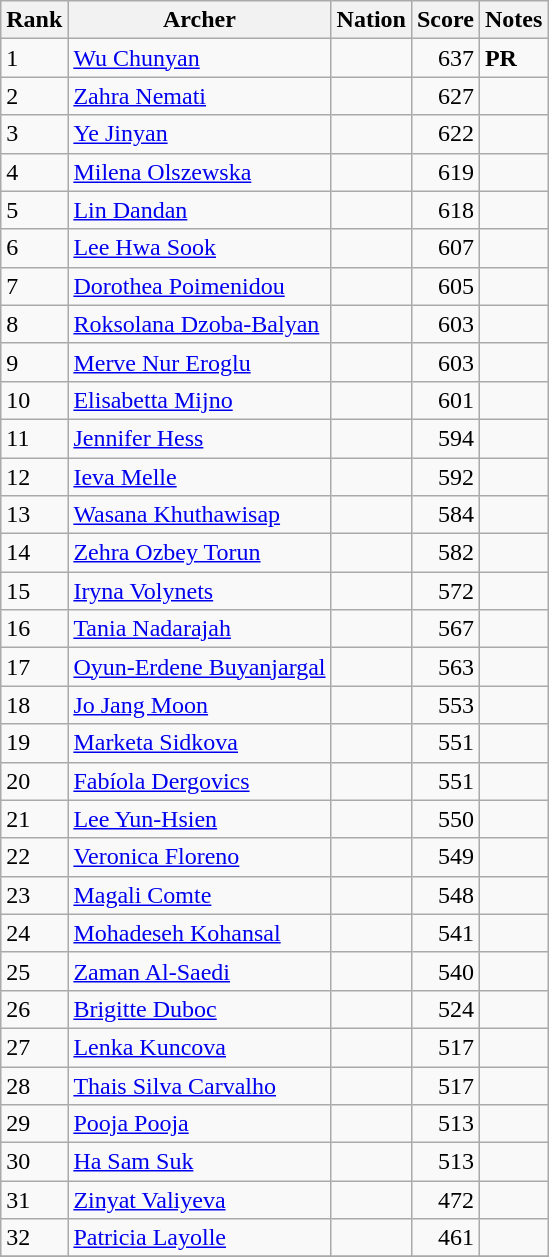<table class="wikitable sortable" style="text-align:left">
<tr>
<th>Rank</th>
<th>Archer</th>
<th>Nation</th>
<th>Score</th>
<th class="unsortable">Notes</th>
</tr>
<tr>
<td>1</td>
<td><a href='#'>Wu Chunyan</a></td>
<td></td>
<td align=right>637</td>
<td><strong>PR</strong></td>
</tr>
<tr>
<td>2</td>
<td><a href='#'>Zahra Nemati</a></td>
<td></td>
<td align=right>627</td>
<td></td>
</tr>
<tr>
<td>3</td>
<td><a href='#'>Ye Jinyan</a></td>
<td></td>
<td align=right>622</td>
<td></td>
</tr>
<tr>
<td>4</td>
<td><a href='#'>Milena Olszewska</a></td>
<td></td>
<td align=right>619</td>
<td></td>
</tr>
<tr>
<td>5</td>
<td><a href='#'>Lin Dandan</a></td>
<td></td>
<td align=right>618</td>
<td></td>
</tr>
<tr>
<td>6</td>
<td><a href='#'>Lee Hwa Sook</a></td>
<td></td>
<td align=right>607</td>
<td></td>
</tr>
<tr>
<td>7</td>
<td><a href='#'>Dorothea Poimenidou</a></td>
<td></td>
<td align=right>605</td>
<td></td>
</tr>
<tr>
<td>8</td>
<td><a href='#'>Roksolana Dzoba-Balyan</a></td>
<td></td>
<td align=right>603</td>
<td></td>
</tr>
<tr>
<td>9</td>
<td><a href='#'>Merve Nur Eroglu</a></td>
<td></td>
<td align=right>603</td>
<td></td>
</tr>
<tr>
<td>10</td>
<td><a href='#'>Elisabetta Mijno</a></td>
<td></td>
<td align=right>601</td>
<td></td>
</tr>
<tr>
<td>11</td>
<td><a href='#'>Jennifer Hess</a></td>
<td></td>
<td align=right>594</td>
<td></td>
</tr>
<tr>
<td>12</td>
<td><a href='#'>Ieva Melle</a></td>
<td></td>
<td align=right>592</td>
<td></td>
</tr>
<tr>
<td>13</td>
<td><a href='#'>Wasana Khuthawisap</a></td>
<td></td>
<td align=right>584</td>
<td></td>
</tr>
<tr>
<td>14</td>
<td><a href='#'>Zehra Ozbey Torun</a></td>
<td></td>
<td align=right>582</td>
<td></td>
</tr>
<tr>
<td>15</td>
<td><a href='#'>Iryna Volynets</a></td>
<td></td>
<td align=right>572</td>
<td></td>
</tr>
<tr>
<td>16</td>
<td><a href='#'>Tania Nadarajah</a></td>
<td></td>
<td align=right>567</td>
<td></td>
</tr>
<tr>
<td>17</td>
<td><a href='#'>Oyun-Erdene Buyanjargal</a></td>
<td></td>
<td align=right>563</td>
<td></td>
</tr>
<tr>
<td>18</td>
<td><a href='#'>Jo Jang Moon</a></td>
<td></td>
<td align=right>553</td>
<td></td>
</tr>
<tr>
<td>19</td>
<td><a href='#'>Marketa Sidkova</a></td>
<td></td>
<td align=right>551</td>
<td></td>
</tr>
<tr>
<td>20</td>
<td><a href='#'>Fabíola Dergovics</a></td>
<td></td>
<td align=right>551</td>
<td></td>
</tr>
<tr>
<td>21</td>
<td><a href='#'>Lee Yun-Hsien</a></td>
<td></td>
<td align=right>550</td>
<td></td>
</tr>
<tr>
<td>22</td>
<td><a href='#'>Veronica Floreno</a></td>
<td></td>
<td align=right>549</td>
<td></td>
</tr>
<tr>
<td>23</td>
<td><a href='#'>Magali Comte</a></td>
<td></td>
<td align=right>548</td>
<td></td>
</tr>
<tr>
<td>24</td>
<td><a href='#'>Mohadeseh Kohansal</a></td>
<td></td>
<td align=right>541</td>
<td></td>
</tr>
<tr>
<td>25</td>
<td><a href='#'>Zaman Al-Saedi</a></td>
<td></td>
<td align=right>540</td>
<td></td>
</tr>
<tr>
<td>26</td>
<td><a href='#'>Brigitte Duboc</a></td>
<td></td>
<td align=right>524</td>
<td></td>
</tr>
<tr>
<td>27</td>
<td><a href='#'>Lenka Kuncova</a></td>
<td></td>
<td align=right>517</td>
<td></td>
</tr>
<tr>
<td>28</td>
<td><a href='#'>Thais Silva Carvalho</a></td>
<td></td>
<td align=right>517</td>
<td></td>
</tr>
<tr>
<td>29</td>
<td><a href='#'>Pooja Pooja</a></td>
<td></td>
<td align=right>513</td>
<td></td>
</tr>
<tr>
<td>30</td>
<td><a href='#'>Ha Sam Suk</a></td>
<td></td>
<td align=right>513</td>
<td></td>
</tr>
<tr>
<td>31</td>
<td><a href='#'>Zinyat Valiyeva</a></td>
<td></td>
<td align=right>472</td>
<td></td>
</tr>
<tr>
<td>32</td>
<td><a href='#'>Patricia Layolle</a></td>
<td></td>
<td align=right>461</td>
<td></td>
</tr>
<tr>
</tr>
</table>
